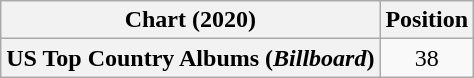<table class="wikitable plainrowheaders" style="text-align:center">
<tr>
<th scope="col">Chart (2020)</th>
<th scope="col">Position</th>
</tr>
<tr>
<th scope="row">US Top Country Albums (<em>Billboard</em>)</th>
<td>38</td>
</tr>
</table>
